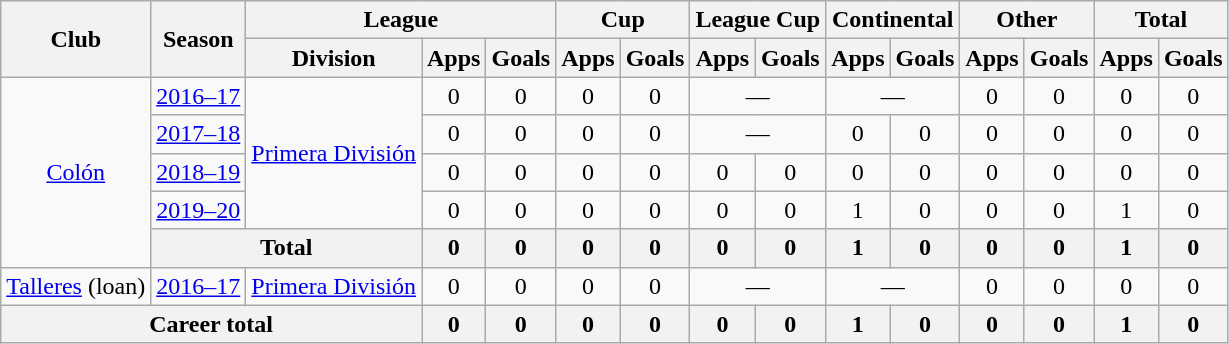<table class="wikitable" style="text-align:center">
<tr>
<th rowspan="2">Club</th>
<th rowspan="2">Season</th>
<th colspan="3">League</th>
<th colspan="2">Cup</th>
<th colspan="2">League Cup</th>
<th colspan="2">Continental</th>
<th colspan="2">Other</th>
<th colspan="2">Total</th>
</tr>
<tr>
<th>Division</th>
<th>Apps</th>
<th>Goals</th>
<th>Apps</th>
<th>Goals</th>
<th>Apps</th>
<th>Goals</th>
<th>Apps</th>
<th>Goals</th>
<th>Apps</th>
<th>Goals</th>
<th>Apps</th>
<th>Goals</th>
</tr>
<tr>
<td rowspan="5"><a href='#'>Colón</a></td>
<td><a href='#'>2016–17</a></td>
<td rowspan="4"><a href='#'>Primera División</a></td>
<td>0</td>
<td>0</td>
<td>0</td>
<td>0</td>
<td colspan="2">—</td>
<td colspan="2">—</td>
<td>0</td>
<td>0</td>
<td>0</td>
<td>0</td>
</tr>
<tr>
<td><a href='#'>2017–18</a></td>
<td>0</td>
<td>0</td>
<td>0</td>
<td>0</td>
<td colspan="2">—</td>
<td>0</td>
<td>0</td>
<td>0</td>
<td>0</td>
<td>0</td>
<td>0</td>
</tr>
<tr>
<td><a href='#'>2018–19</a></td>
<td>0</td>
<td>0</td>
<td>0</td>
<td>0</td>
<td>0</td>
<td>0</td>
<td>0</td>
<td>0</td>
<td>0</td>
<td>0</td>
<td>0</td>
<td>0</td>
</tr>
<tr>
<td><a href='#'>2019–20</a></td>
<td>0</td>
<td>0</td>
<td>0</td>
<td>0</td>
<td>0</td>
<td>0</td>
<td>1</td>
<td>0</td>
<td>0</td>
<td>0</td>
<td>1</td>
<td>0</td>
</tr>
<tr>
<th colspan="2">Total</th>
<th>0</th>
<th>0</th>
<th>0</th>
<th>0</th>
<th>0</th>
<th>0</th>
<th>1</th>
<th>0</th>
<th>0</th>
<th>0</th>
<th>1</th>
<th>0</th>
</tr>
<tr>
<td rowspan="1"><a href='#'>Talleres</a> (loan)</td>
<td><a href='#'>2016–17</a></td>
<td rowspan="1"><a href='#'>Primera División</a></td>
<td>0</td>
<td>0</td>
<td>0</td>
<td>0</td>
<td colspan="2">—</td>
<td colspan="2">—</td>
<td>0</td>
<td>0</td>
<td>0</td>
<td>0</td>
</tr>
<tr>
<th colspan="3">Career total</th>
<th>0</th>
<th>0</th>
<th>0</th>
<th>0</th>
<th>0</th>
<th>0</th>
<th>1</th>
<th>0</th>
<th>0</th>
<th>0</th>
<th>1</th>
<th>0</th>
</tr>
</table>
